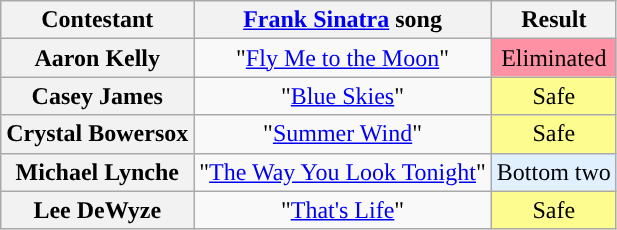<table class="wikitable unsortable" style="text-align:center;">
<tr>
<th scope="col">Contestant</th>
<th scope="col"><a href='#'>Frank Sinatra</a> song</th>
<th scope="col">Result</th>
</tr>
<tr>
<th scope="row">Aaron Kelly</th>
<td>"<a href='#'>Fly Me to the Moon</a>"</td>
<td bgcolor="FF91A4">Eliminated</td>
</tr>
<tr>
<th scope="row">Casey James</th>
<td>"<a href='#'>Blue Skies</a>"</td>
<td style="background:#FDFC8F">Safe</td>
</tr>
<tr>
<th scope="row">Crystal Bowersox</th>
<td>"<a href='#'>Summer Wind</a>"</td>
<td style="background:#FDFC8F">Safe</td>
</tr>
<tr>
<th scope="row">Michael Lynche</th>
<td>"<a href='#'>The Way You Look Tonight</a>"</td>
<td bgcolor="E0F0FF">Bottom two</td>
</tr>
<tr>
<th scope="row">Lee DeWyze</th>
<td>"<a href='#'>That's Life</a>"</td>
<td style="background:#FDFC8F">Safe</td>
</tr>
</table>
